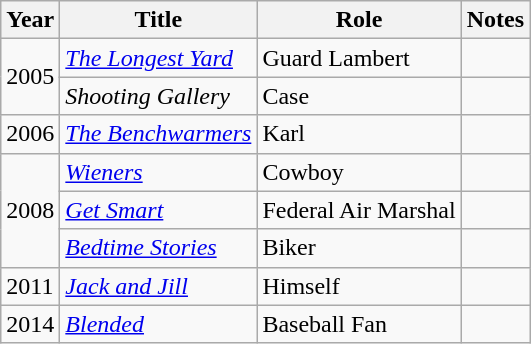<table class="wikitable sortable">
<tr>
<th>Year</th>
<th>Title</th>
<th>Role</th>
<th class="unsortable">Notes</th>
</tr>
<tr>
<td rowspan=2>2005</td>
<td><em><a href='#'>The Longest Yard</a></em></td>
<td>Guard Lambert</td>
<td></td>
</tr>
<tr>
<td><em>Shooting Gallery</em></td>
<td>Case</td>
<td></td>
</tr>
<tr>
<td>2006</td>
<td><em><a href='#'>The Benchwarmers</a></em></td>
<td>Karl</td>
<td></td>
</tr>
<tr>
<td rowspan=3>2008</td>
<td><em><a href='#'>Wieners</a></em></td>
<td>Cowboy</td>
<td></td>
</tr>
<tr>
<td><em><a href='#'>Get Smart</a></em></td>
<td>Federal Air Marshal</td>
<td></td>
</tr>
<tr>
<td><em><a href='#'>Bedtime Stories</a></em></td>
<td>Biker</td>
<td></td>
</tr>
<tr>
<td>2011</td>
<td><em><a href='#'>Jack and Jill</a></em></td>
<td>Himself</td>
<td></td>
</tr>
<tr>
<td>2014</td>
<td><em><a href='#'>Blended</a></em></td>
<td>Baseball Fan</td>
<td></td>
</tr>
</table>
